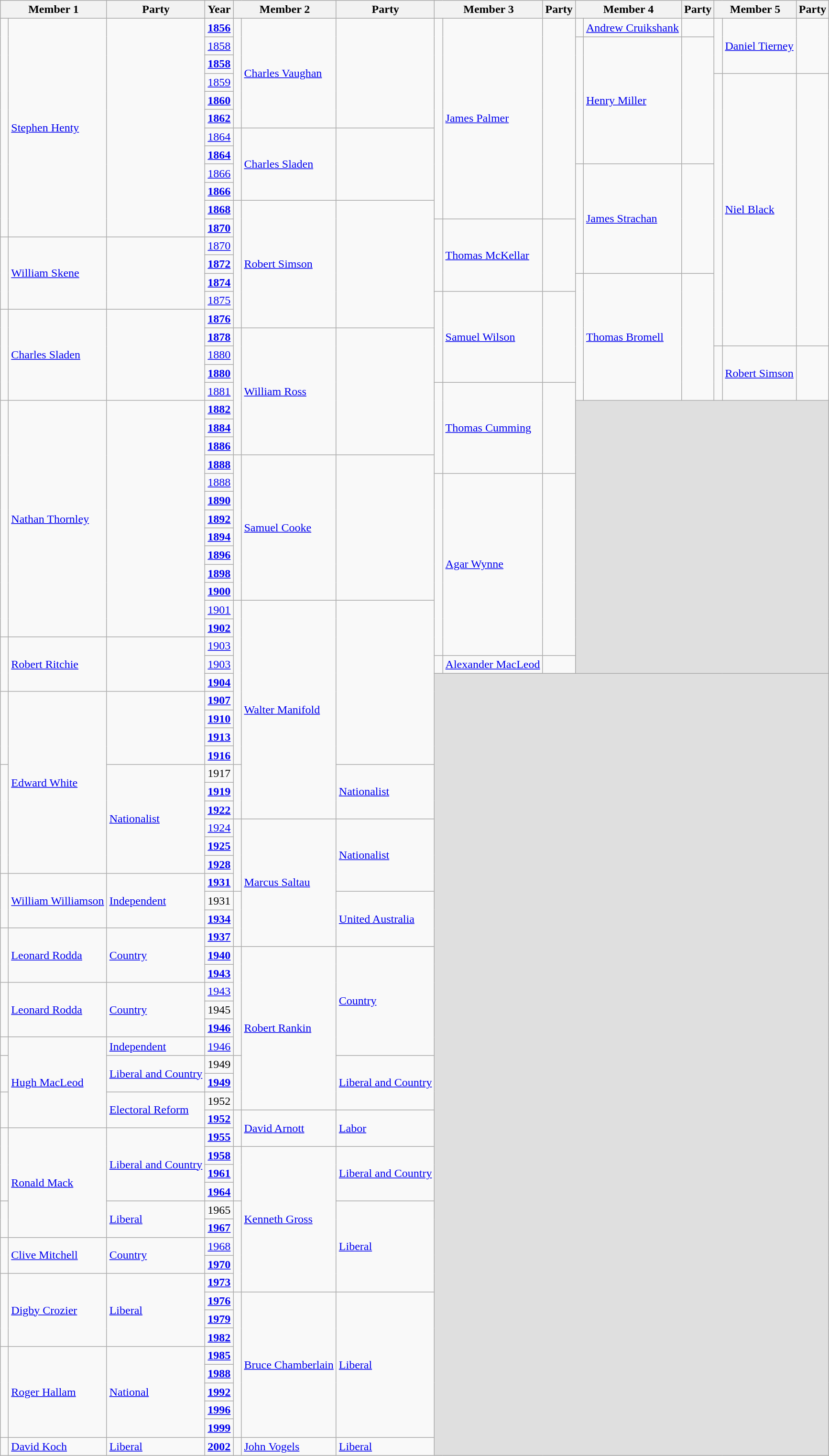<table class="wikitable">
<tr>
<th colspan=2>Member 1</th>
<th>Party</th>
<th>Year</th>
<th colspan=2>Member 2</th>
<th>Party</th>
<th colspan=2>Member 3</th>
<th>Party</th>
<th colspan=2>Member 4</th>
<th>Party</th>
<th colspan=2>Member 5</th>
<th>Party</th>
</tr>
<tr>
<td rowspan=12 > </td>
<td rowspan=12><a href='#'>Stephen Henty</a></td>
<td rowspan=12> </td>
<td><strong><a href='#'>1856</a></strong></td>
<td rowspan=6 > </td>
<td rowspan=6><a href='#'>Charles Vaughan</a></td>
<td rowspan=6> </td>
<td rowspan=11 > </td>
<td rowspan=11><a href='#'>James Palmer</a></td>
<td rowspan=11> </td>
<td> </td>
<td><a href='#'>Andrew Cruikshank</a></td>
<td> </td>
<td rowspan=3 > </td>
<td rowspan=3><a href='#'>Daniel Tierney</a></td>
<td rowspan=3> </td>
</tr>
<tr>
<td><a href='#'>1858</a></td>
<td rowspan=7 > </td>
<td rowspan=7><a href='#'>Henry Miller</a></td>
<td rowspan=7> </td>
</tr>
<tr>
<td><strong><a href='#'>1858</a></strong></td>
</tr>
<tr>
<td><a href='#'>1859</a></td>
<td rowspan=15 > </td>
<td rowspan=15><a href='#'>Niel Black</a></td>
<td rowspan=15> </td>
</tr>
<tr>
<td><strong><a href='#'>1860</a></strong></td>
</tr>
<tr>
<td><strong><a href='#'>1862</a></strong></td>
</tr>
<tr>
<td><a href='#'>1864</a></td>
<td rowspan=4 > </td>
<td rowspan=4><a href='#'>Charles Sladen</a></td>
<td rowspan=4> </td>
</tr>
<tr>
<td><strong><a href='#'>1864</a></strong></td>
</tr>
<tr>
<td><a href='#'>1866</a></td>
<td rowspan=6 > </td>
<td rowspan=6><a href='#'>James Strachan</a></td>
<td rowspan=6> </td>
</tr>
<tr>
<td><strong><a href='#'>1866</a></strong></td>
</tr>
<tr>
<td><strong><a href='#'>1868</a></strong></td>
<td rowspan=7 > </td>
<td rowspan=7><a href='#'>Robert Simson</a></td>
<td rowspan=7> </td>
</tr>
<tr>
<td><strong><a href='#'>1870</a></strong></td>
<td rowspan=4 > </td>
<td rowspan=4><a href='#'>Thomas McKellar</a></td>
<td rowspan=4> </td>
</tr>
<tr>
<td rowspan=4 > </td>
<td rowspan=4><a href='#'>William Skene</a></td>
<td rowspan=4> </td>
<td><a href='#'>1870</a></td>
</tr>
<tr>
<td><strong><a href='#'>1872</a></strong></td>
</tr>
<tr>
<td><strong><a href='#'>1874</a></strong></td>
<td rowspan=7 > </td>
<td rowspan=7><a href='#'>Thomas Bromell</a></td>
<td rowspan=7> </td>
</tr>
<tr>
<td><a href='#'>1875</a></td>
<td rowspan=5 > </td>
<td rowspan=5><a href='#'>Samuel Wilson</a></td>
<td rowspan=5> </td>
</tr>
<tr>
<td rowspan=5 > </td>
<td rowspan=5><a href='#'>Charles Sladen</a></td>
<td rowspan=5> </td>
<td><strong><a href='#'>1876</a></strong></td>
</tr>
<tr>
<td><strong><a href='#'>1878</a></strong></td>
<td rowspan=7 > </td>
<td rowspan=7><a href='#'>William Ross</a></td>
<td rowspan=7> </td>
</tr>
<tr>
<td><a href='#'>1880</a></td>
<td rowspan=3 > </td>
<td rowspan=3><a href='#'>Robert Simson</a></td>
<td rowspan=3> </td>
</tr>
<tr>
<td><strong><a href='#'>1880</a></strong></td>
</tr>
<tr>
<td><a href='#'>1881</a></td>
<td rowspan=5 > </td>
<td rowspan=5><a href='#'>Thomas Cumming</a></td>
<td rowspan=5> </td>
</tr>
<tr>
<td rowspan=13 > </td>
<td rowspan=13><a href='#'>Nathan Thornley</a></td>
<td rowspan=13> </td>
<td><strong><a href='#'>1882</a></strong></td>
<td rowspan=15 colspan=6 bgcolor=#DFDFDF> </td>
</tr>
<tr>
<td><strong><a href='#'>1884</a></strong></td>
</tr>
<tr>
<td><strong><a href='#'>1886</a></strong></td>
</tr>
<tr>
<td><strong><a href='#'>1888</a></strong></td>
<td rowspan=8 > </td>
<td rowspan=8><a href='#'>Samuel Cooke</a></td>
<td rowspan=8> </td>
</tr>
<tr>
<td><a href='#'>1888</a></td>
<td rowspan=10 > </td>
<td rowspan=10><a href='#'>Agar Wynne</a></td>
<td rowspan=10> </td>
</tr>
<tr>
<td><strong><a href='#'>1890</a></strong></td>
</tr>
<tr>
<td><strong><a href='#'>1892</a></strong></td>
</tr>
<tr>
<td><strong><a href='#'>1894</a></strong></td>
</tr>
<tr>
<td><strong><a href='#'>1896</a></strong></td>
</tr>
<tr>
<td><strong><a href='#'>1898</a></strong></td>
</tr>
<tr>
<td><strong><a href='#'>1900</a></strong></td>
</tr>
<tr>
<td><a href='#'>1901</a></td>
<td rowspan=9 > </td>
<td rowspan=12><a href='#'>Walter Manifold</a></td>
<td rowspan=9> </td>
</tr>
<tr>
<td><strong><a href='#'>1902</a></strong></td>
</tr>
<tr>
<td rowspan=3 > </td>
<td rowspan=3><a href='#'>Robert Ritchie</a></td>
<td rowspan=3> </td>
<td><a href='#'>1903</a></td>
</tr>
<tr>
<td><a href='#'>1903</a></td>
<td> </td>
<td><a href='#'>Alexander MacLeod</a></td>
<td> </td>
</tr>
<tr>
<td><strong><a href='#'>1904</a></strong></td>
<td rowspan=43 colspan=9 bgcolor=#DFDFDF> </td>
</tr>
<tr>
<td rowspan=4 > </td>
<td rowspan=10><a href='#'>Edward White</a></td>
<td rowspan=4> </td>
<td><strong><a href='#'>1907</a></strong></td>
</tr>
<tr>
<td><strong><a href='#'>1910</a></strong></td>
</tr>
<tr>
<td><strong><a href='#'>1913</a></strong></td>
</tr>
<tr>
<td><strong><a href='#'>1916</a></strong></td>
</tr>
<tr>
<td rowspan=6 > </td>
<td rowspan=6><a href='#'>Nationalist</a></td>
<td>1917</td>
<td rowspan=3 > </td>
<td rowspan=3><a href='#'>Nationalist</a></td>
</tr>
<tr>
<td><strong><a href='#'>1919</a></strong></td>
</tr>
<tr>
<td><strong><a href='#'>1922</a></strong></td>
</tr>
<tr>
<td><a href='#'>1924</a></td>
<td rowspan=4 > </td>
<td rowspan=7><a href='#'>Marcus Saltau</a></td>
<td rowspan=4><a href='#'>Nationalist</a></td>
</tr>
<tr>
<td><strong><a href='#'>1925</a></strong></td>
</tr>
<tr>
<td><strong><a href='#'>1928</a></strong></td>
</tr>
<tr>
<td rowspan=3 > </td>
<td rowspan=3><a href='#'>William Williamson</a></td>
<td rowspan=3><a href='#'>Independent</a></td>
<td><strong><a href='#'>1931</a></strong></td>
</tr>
<tr>
<td>1931</td>
<td rowspan=3 > </td>
<td rowspan=3><a href='#'>United Australia</a></td>
</tr>
<tr>
<td><strong><a href='#'>1934</a></strong></td>
</tr>
<tr>
<td rowspan=3 > </td>
<td rowspan=3><a href='#'>Leonard Rodda</a></td>
<td rowspan=3><a href='#'>Country</a></td>
<td><strong><a href='#'>1937</a></strong></td>
</tr>
<tr>
<td><strong><a href='#'>1940</a></strong></td>
<td rowspan=6 > </td>
<td rowspan=9><a href='#'>Robert Rankin</a></td>
<td rowspan=6><a href='#'>Country</a></td>
</tr>
<tr>
<td><strong><a href='#'>1943</a></strong></td>
</tr>
<tr>
<td rowspan=3 > </td>
<td rowspan=3><a href='#'>Leonard Rodda</a></td>
<td rowspan=3><a href='#'>Country</a></td>
<td><a href='#'>1943</a></td>
</tr>
<tr>
<td>1945</td>
</tr>
<tr>
<td><strong><a href='#'>1946</a></strong></td>
</tr>
<tr>
<td> </td>
<td rowspan=5><a href='#'>Hugh MacLeod</a></td>
<td><a href='#'>Independent</a></td>
<td><a href='#'>1946</a></td>
</tr>
<tr>
<td rowspan=2 > </td>
<td rowspan=2><a href='#'>Liberal and Country</a></td>
<td>1949</td>
<td rowspan=3 > </td>
<td rowspan=3><a href='#'>Liberal and Country</a></td>
</tr>
<tr>
<td><strong><a href='#'>1949</a></strong></td>
</tr>
<tr>
<td rowspan=2 > </td>
<td rowspan=2><a href='#'>Electoral Reform</a></td>
<td>1952</td>
</tr>
<tr>
<td><strong><a href='#'>1952</a></strong></td>
<td rowspan=2 > </td>
<td rowspan=2><a href='#'>David Arnott</a></td>
<td rowspan=2><a href='#'>Labor</a></td>
</tr>
<tr>
<td rowspan=4 > </td>
<td rowspan=6><a href='#'>Ronald Mack</a></td>
<td rowspan=4><a href='#'>Liberal and Country</a></td>
<td><strong><a href='#'>1955</a></strong></td>
</tr>
<tr>
<td><strong><a href='#'>1958</a></strong></td>
<td rowspan=3 > </td>
<td rowspan=8><a href='#'>Kenneth Gross</a></td>
<td rowspan=3><a href='#'>Liberal and Country</a></td>
</tr>
<tr>
<td><strong><a href='#'>1961</a></strong></td>
</tr>
<tr>
<td><strong><a href='#'>1964</a></strong></td>
</tr>
<tr>
<td rowspan=2 > </td>
<td rowspan=2><a href='#'>Liberal</a></td>
<td>1965</td>
<td rowspan=5 > </td>
<td rowspan=5><a href='#'>Liberal</a></td>
</tr>
<tr>
<td><strong><a href='#'>1967</a></strong></td>
</tr>
<tr>
<td rowspan=2 > </td>
<td rowspan=2><a href='#'>Clive Mitchell</a></td>
<td rowspan=2><a href='#'>Country</a></td>
<td><a href='#'>1968</a></td>
</tr>
<tr>
<td><strong><a href='#'>1970</a></strong></td>
</tr>
<tr>
<td rowspan=4 > </td>
<td rowspan=4><a href='#'>Digby Crozier</a></td>
<td rowspan=4><a href='#'>Liberal</a></td>
<td><strong><a href='#'>1973</a></strong></td>
</tr>
<tr>
<td><strong><a href='#'>1976</a></strong></td>
<td rowspan=8 > </td>
<td rowspan=8><a href='#'>Bruce Chamberlain</a></td>
<td rowspan=8><a href='#'>Liberal</a></td>
</tr>
<tr>
<td><strong><a href='#'>1979</a></strong></td>
</tr>
<tr>
<td><strong><a href='#'>1982</a></strong></td>
</tr>
<tr>
<td rowspan=5 > </td>
<td rowspan=5><a href='#'>Roger Hallam</a></td>
<td rowspan=5><a href='#'>National</a></td>
<td><strong><a href='#'>1985</a></strong></td>
</tr>
<tr>
<td><strong><a href='#'>1988</a></strong></td>
</tr>
<tr>
<td><strong><a href='#'>1992</a></strong></td>
</tr>
<tr>
<td><strong><a href='#'>1996</a></strong></td>
</tr>
<tr>
<td><strong><a href='#'>1999</a></strong></td>
</tr>
<tr>
<td> </td>
<td><a href='#'>David Koch</a></td>
<td><a href='#'>Liberal</a></td>
<td><strong><a href='#'>2002</a></strong></td>
<td> </td>
<td><a href='#'>John Vogels</a></td>
<td><a href='#'>Liberal</a></td>
</tr>
</table>
